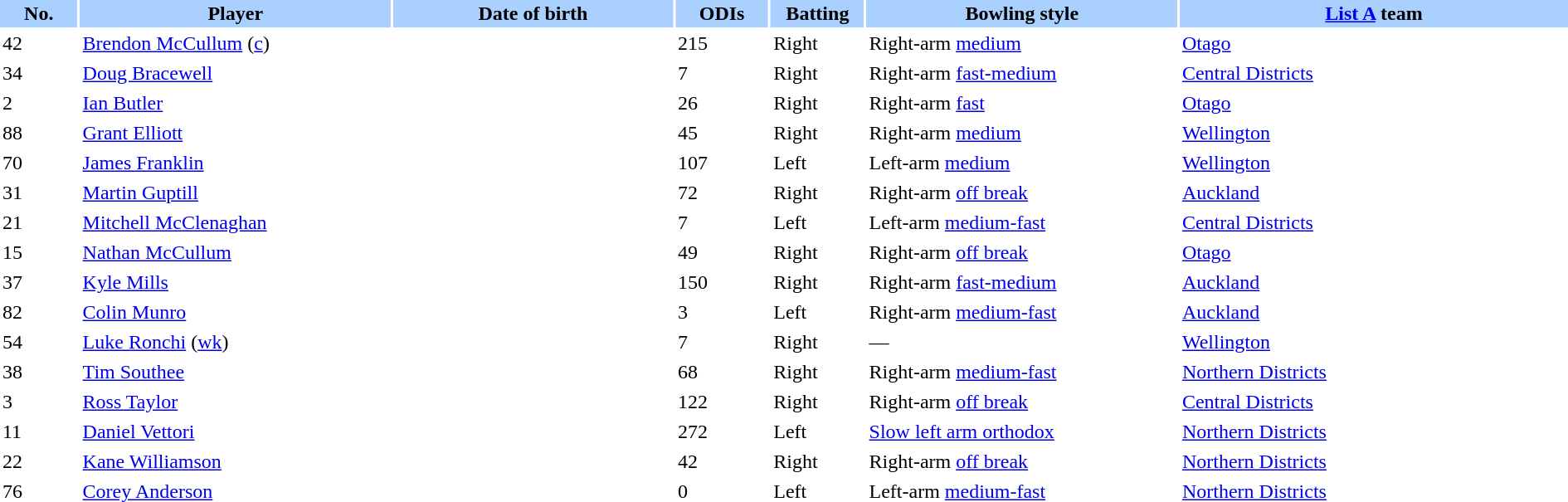<table border="0" cellspacing="2" cellpadding="2" style="width:100%;">
<tr style="background:#aad0ff;">
<th width=5%>No.</th>
<th width="20%">Player</th>
<th width=18%>Date of birth</th>
<th width=6%>ODIs</th>
<th width=6%>Batting</th>
<th width=20%>Bowling style</th>
<th width=25%><a href='#'>List A</a> team</th>
</tr>
<tr>
<td>42</td>
<td><a href='#'>Brendon McCullum</a> (<a href='#'>c</a>)</td>
<td></td>
<td>215</td>
<td>Right</td>
<td>Right-arm <a href='#'>medium</a></td>
<td> <a href='#'>Otago</a></td>
</tr>
<tr>
<td>34</td>
<td><a href='#'>Doug Bracewell</a></td>
<td></td>
<td>7</td>
<td>Right</td>
<td>Right-arm <a href='#'>fast-medium</a></td>
<td> <a href='#'>Central Districts</a></td>
</tr>
<tr>
<td>2</td>
<td><a href='#'>Ian Butler</a></td>
<td></td>
<td>26</td>
<td>Right</td>
<td>Right-arm <a href='#'>fast</a></td>
<td> <a href='#'>Otago</a></td>
</tr>
<tr>
<td>88</td>
<td><a href='#'>Grant Elliott</a></td>
<td></td>
<td>45</td>
<td>Right</td>
<td>Right-arm <a href='#'>medium</a></td>
<td> <a href='#'>Wellington</a></td>
</tr>
<tr>
<td>70</td>
<td><a href='#'>James Franklin</a></td>
<td></td>
<td>107</td>
<td>Left</td>
<td>Left-arm <a href='#'>medium</a></td>
<td> <a href='#'>Wellington</a></td>
</tr>
<tr>
<td>31</td>
<td><a href='#'>Martin Guptill</a></td>
<td></td>
<td>72</td>
<td>Right</td>
<td>Right-arm <a href='#'>off break</a></td>
<td> <a href='#'>Auckland</a></td>
</tr>
<tr>
<td>21</td>
<td><a href='#'>Mitchell McClenaghan</a></td>
<td></td>
<td>7</td>
<td>Left</td>
<td>Left-arm <a href='#'>medium-fast</a></td>
<td> <a href='#'>Central Districts</a></td>
</tr>
<tr>
<td>15</td>
<td><a href='#'>Nathan McCullum</a></td>
<td></td>
<td>49</td>
<td>Right</td>
<td>Right-arm <a href='#'>off break</a></td>
<td> <a href='#'>Otago</a></td>
</tr>
<tr>
<td>37</td>
<td><a href='#'>Kyle Mills</a></td>
<td></td>
<td>150</td>
<td>Right</td>
<td>Right-arm <a href='#'>fast-medium</a></td>
<td> <a href='#'>Auckland</a></td>
</tr>
<tr>
<td>82</td>
<td><a href='#'>Colin Munro</a></td>
<td></td>
<td>3</td>
<td>Left</td>
<td>Right-arm <a href='#'>medium-fast</a></td>
<td> <a href='#'>Auckland</a></td>
</tr>
<tr>
<td>54</td>
<td><a href='#'>Luke Ronchi</a> (<a href='#'>wk</a>)</td>
<td></td>
<td>7</td>
<td>Right</td>
<td>—</td>
<td> <a href='#'>Wellington</a></td>
</tr>
<tr>
<td>38</td>
<td><a href='#'>Tim Southee</a></td>
<td></td>
<td>68</td>
<td>Right</td>
<td>Right-arm <a href='#'>medium-fast</a></td>
<td> <a href='#'>Northern Districts</a></td>
</tr>
<tr>
<td>3</td>
<td><a href='#'>Ross Taylor</a></td>
<td></td>
<td>122</td>
<td>Right</td>
<td>Right-arm <a href='#'>off break</a></td>
<td> <a href='#'>Central Districts</a></td>
</tr>
<tr>
<td>11</td>
<td><a href='#'>Daniel Vettori</a></td>
<td></td>
<td>272</td>
<td>Left</td>
<td><a href='#'>Slow left arm orthodox</a></td>
<td> <a href='#'>Northern Districts</a></td>
</tr>
<tr>
<td>22</td>
<td><a href='#'>Kane Williamson</a></td>
<td></td>
<td>42</td>
<td>Right</td>
<td>Right-arm <a href='#'>off break</a></td>
<td> <a href='#'>Northern Districts</a></td>
</tr>
<tr>
<td>76</td>
<td><a href='#'>Corey Anderson</a></td>
<td></td>
<td>0</td>
<td>Left</td>
<td>Left-arm <a href='#'>medium-fast</a></td>
<td> <a href='#'>Northern Districts</a></td>
</tr>
</table>
